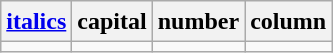<table class="wikitable" style="line-height: 1.2">
<tr align=center>
<th><a href='#'>italics</a></th>
<th>capital</th>
<th>number</th>
<th>column</th>
</tr>
<tr align=center>
<td></td>
<td></td>
<td></td>
<td></td>
</tr>
</table>
